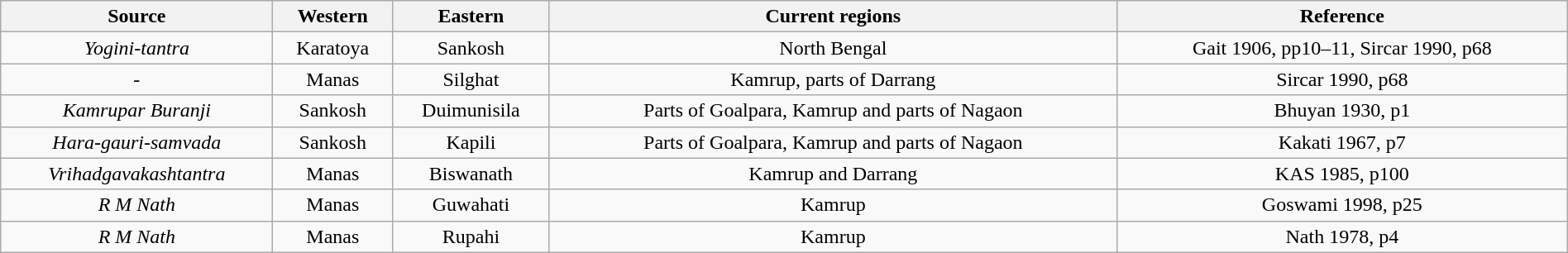<table class="wikitable" style="text-align:center; width:100%;" align="center">
<tr>
<th>Source</th>
<th>Western</th>
<th>Eastern</th>
<th>Current regions</th>
<th>Reference</th>
</tr>
<tr>
<td><em>Yogini-tantra</em></td>
<td>Karatoya</td>
<td>Sankosh</td>
<td>North Bengal</td>
<td>Gait 1906, pp10–11, Sircar 1990, p68</td>
</tr>
<tr>
<td>-</td>
<td>Manas</td>
<td>Silghat</td>
<td>Kamrup, parts of Darrang</td>
<td>Sircar 1990, p68</td>
</tr>
<tr>
<td><em>Kamrupar Buranji</em></td>
<td>Sankosh</td>
<td>Duimunisila</td>
<td>Parts of Goalpara, Kamrup and parts of Nagaon</td>
<td>Bhuyan 1930, p1</td>
</tr>
<tr>
<td><em>Hara-gauri-samvada</em></td>
<td>Sankosh</td>
<td>Kapili</td>
<td>Parts of Goalpara, Kamrup and parts of Nagaon</td>
<td>Kakati 1967, p7</td>
</tr>
<tr>
<td><em>Vrihadgavakashtantra</em></td>
<td>Manas</td>
<td>Biswanath</td>
<td>Kamrup and Darrang</td>
<td>KAS 1985, p100</td>
</tr>
<tr>
<td><em>R M Nath</em></td>
<td>Manas</td>
<td>Guwahati</td>
<td>Kamrup</td>
<td>Goswami 1998, p25</td>
</tr>
<tr>
<td><em>R M Nath</em></td>
<td>Manas</td>
<td>Rupahi</td>
<td>Kamrup</td>
<td>Nath 1978, p4</td>
</tr>
</table>
